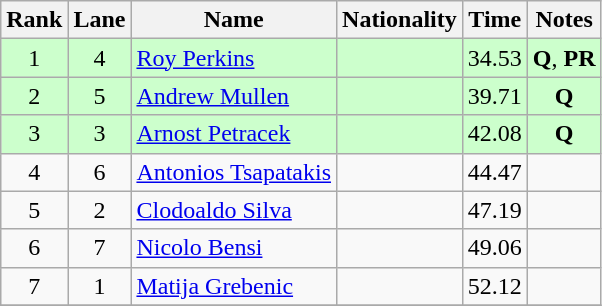<table class="wikitable">
<tr>
<th>Rank</th>
<th>Lane</th>
<th>Name</th>
<th>Nationality</th>
<th>Time</th>
<th>Notes</th>
</tr>
<tr bgcolor=ccffcc>
<td align=center>1</td>
<td align=center>4</td>
<td><a href='#'>Roy Perkins</a></td>
<td></td>
<td align=center>34.53</td>
<td align=center><strong>Q</strong>, <strong>PR</strong></td>
</tr>
<tr bgcolor=ccffcc>
<td align=center>2</td>
<td align=center>5</td>
<td><a href='#'>Andrew Mullen</a></td>
<td></td>
<td align=center>39.71</td>
<td align=center><strong>Q</strong></td>
</tr>
<tr bgcolor=ccffcc>
<td align=center>3</td>
<td align=center>3</td>
<td><a href='#'>Arnost Petracek</a></td>
<td></td>
<td align=center>42.08</td>
<td align=center><strong>Q</strong></td>
</tr>
<tr>
<td align=center>4</td>
<td align=center>6</td>
<td><a href='#'>Antonios Tsapatakis</a></td>
<td></td>
<td align=center>44.47</td>
<td align=center></td>
</tr>
<tr>
<td align=center>5</td>
<td align=center>2</td>
<td><a href='#'>Clodoaldo Silva</a></td>
<td></td>
<td align=center>47.19</td>
<td align=center></td>
</tr>
<tr>
<td align=center>6</td>
<td align=center>7</td>
<td><a href='#'>Nicolo Bensi</a></td>
<td></td>
<td align=center>49.06</td>
<td align=center></td>
</tr>
<tr>
<td align=center>7</td>
<td align=center>1</td>
<td><a href='#'>Matija Grebenic</a></td>
<td></td>
<td align=center>52.12</td>
<td align=center></td>
</tr>
<tr>
</tr>
</table>
